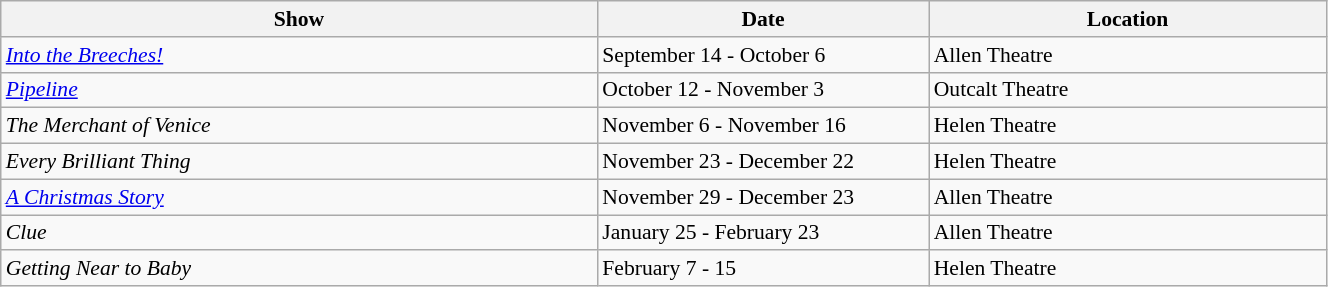<table class="wikitable" style="font-size:90%; width:70%">
<tr>
<th style="width:45%;">Show</th>
<th style="width:25%;">Date</th>
<th style="width:30%;">Location</th>
</tr>
<tr>
<td><em><a href='#'>Into the Breeches!</a></em></td>
<td>September 14 - October 6</td>
<td>Allen Theatre</td>
</tr>
<tr>
<td><em><a href='#'>Pipeline</a></em></td>
<td>October 12 - November 3</td>
<td>Outcalt Theatre</td>
</tr>
<tr>
<td><em>The Merchant of Venice</em></td>
<td>November 6 - November 16</td>
<td>Helen Theatre</td>
</tr>
<tr>
<td><em>Every Brilliant Thing</em></td>
<td>November 23 - December 22</td>
<td>Helen Theatre</td>
</tr>
<tr>
<td><em><a href='#'>A Christmas Story</a></em></td>
<td>November 29 - December 23</td>
<td>Allen Theatre</td>
</tr>
<tr>
<td><em>Clue</em></td>
<td>January 25 - February 23</td>
<td>Allen Theatre</td>
</tr>
<tr>
<td><em>Getting Near to Baby</em></td>
<td>February 7 - 15</td>
<td>Helen Theatre</td>
</tr>
</table>
